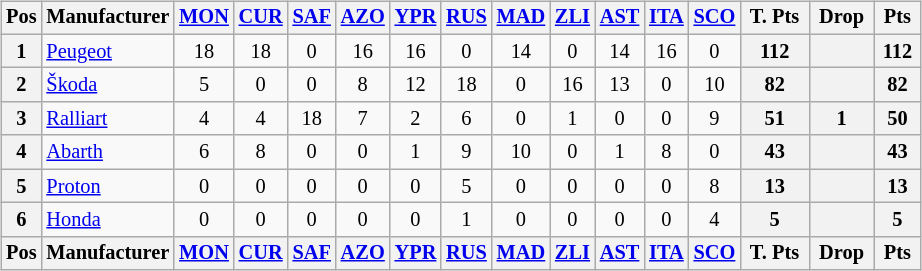<table>
<tr>
<td><br><table class="wikitable" style="font-size: 85%; text-align: center;">
<tr valign="top">
<th valign="middle">Pos</th>
<th valign="middle">Manufacturer</th>
<th><a href='#'>MON</a><br></th>
<th><a href='#'>CUR</a><br></th>
<th><a href='#'>SAF</a><br></th>
<th><a href='#'>AZO</a><br></th>
<th><a href='#'>YPR</a><br></th>
<th><a href='#'>RUS</a><br></th>
<th><a href='#'>MAD</a><br></th>
<th><a href='#'>ZLI</a><br></th>
<th><a href='#'>AST</a><br></th>
<th><a href='#'>ITA</a><br></th>
<th><a href='#'>SCO</a><br></th>
<th valign="middle"> T. Pts </th>
<th valign="middle"> Drop </th>
<th valign="middle"> Pts </th>
</tr>
<tr>
<th>1</th>
<td align=left> <a href='#'>Peugeot</a></td>
<td>18</td>
<td>18</td>
<td>0</td>
<td>16</td>
<td>16</td>
<td>0</td>
<td>14</td>
<td>0</td>
<td>14</td>
<td>16</td>
<td>0</td>
<th>112</th>
<th></th>
<th>112</th>
</tr>
<tr>
<th>2</th>
<td align=left> <a href='#'>Škoda</a></td>
<td>5</td>
<td>0</td>
<td>0</td>
<td>8</td>
<td>12</td>
<td>18</td>
<td>0</td>
<td>16</td>
<td>13</td>
<td>0</td>
<td>10</td>
<th>82</th>
<th></th>
<th>82</th>
</tr>
<tr>
<th>3</th>
<td align=left> <a href='#'>Ralliart</a></td>
<td>4</td>
<td>4</td>
<td>18</td>
<td>7</td>
<td>2</td>
<td>6</td>
<td>0</td>
<td>1</td>
<td>0</td>
<td>0</td>
<td>9</td>
<th>51</th>
<th>1</th>
<th>50</th>
</tr>
<tr>
<th>4</th>
<td align=left> <a href='#'>Abarth</a></td>
<td>6</td>
<td>8</td>
<td>0</td>
<td>0</td>
<td>1</td>
<td>9</td>
<td>10</td>
<td>0</td>
<td>1</td>
<td>8</td>
<td>0</td>
<th>43</th>
<th></th>
<th>43</th>
</tr>
<tr>
<th>5</th>
<td align=left> <a href='#'>Proton</a></td>
<td>0</td>
<td>0</td>
<td>0</td>
<td>0</td>
<td>0</td>
<td>5</td>
<td>0</td>
<td>0</td>
<td>0</td>
<td>0</td>
<td>8</td>
<th>13</th>
<th></th>
<th>13</th>
</tr>
<tr>
<th>6</th>
<td align=left> <a href='#'>Honda</a></td>
<td>0</td>
<td>0</td>
<td>0</td>
<td>0</td>
<td>0</td>
<td>1</td>
<td>0</td>
<td>0</td>
<td>0</td>
<td>0</td>
<td>4</td>
<th>5</th>
<th></th>
<th>5</th>
</tr>
<tr valign="top">
<th valign="middle">Pos</th>
<th valign="middle">Manufacturer</th>
<th><a href='#'>MON</a><br></th>
<th><a href='#'>CUR</a><br></th>
<th><a href='#'>SAF</a><br></th>
<th><a href='#'>AZO</a><br></th>
<th><a href='#'>YPR</a><br></th>
<th><a href='#'>RUS</a><br></th>
<th><a href='#'>MAD</a><br></th>
<th><a href='#'>ZLI</a><br></th>
<th><a href='#'>AST</a><br></th>
<th><a href='#'>ITA</a><br></th>
<th><a href='#'>SCO</a><br></th>
<th valign="middle"> T. Pts </th>
<th valign="middle"> Drop </th>
<th valign="middle"> Pts </th>
</tr>
</table>
</td>
<td></td>
</tr>
</table>
